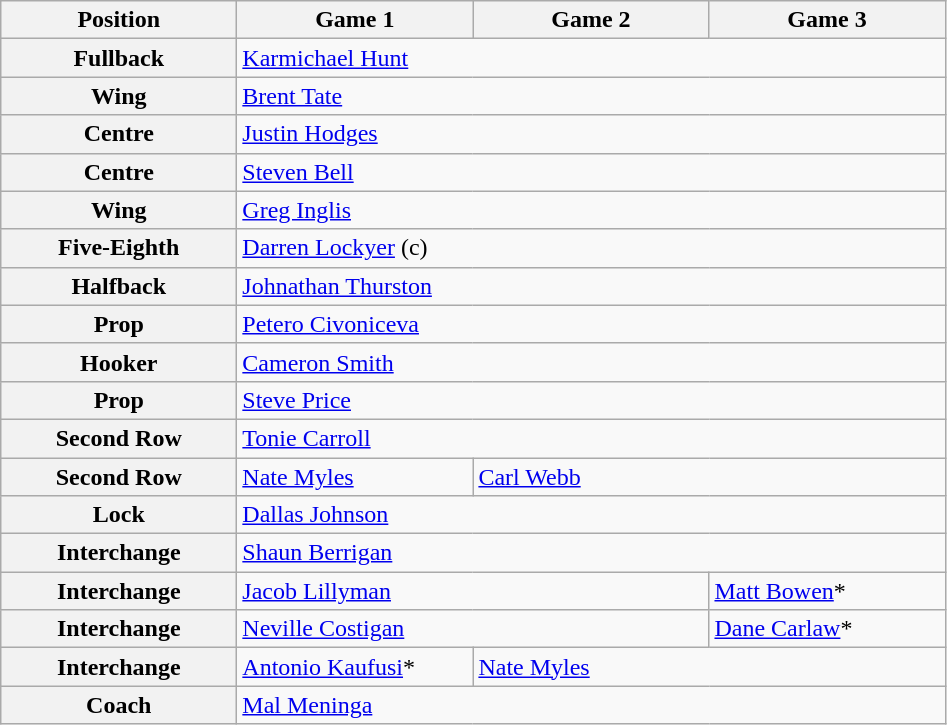<table class="wikitable">
<tr>
<th style="width:150px;">Position</th>
<th style="width:150px;">Game 1</th>
<th style="width:150px;">Game 2</th>
<th style="width:150px;">Game 3</th>
</tr>
<tr>
<th>Fullback</th>
<td colspan="3"> <a href='#'>Karmichael Hunt</a></td>
</tr>
<tr>
<th>Wing</th>
<td colspan="3"> <a href='#'>Brent Tate</a></td>
</tr>
<tr>
<th>Centre</th>
<td colspan="3"> <a href='#'>Justin Hodges</a></td>
</tr>
<tr>
<th>Centre</th>
<td colspan="3"> <a href='#'>Steven Bell</a></td>
</tr>
<tr>
<th>Wing</th>
<td colspan="3"> <a href='#'>Greg Inglis</a></td>
</tr>
<tr>
<th>Five-Eighth</th>
<td colspan="3"> <a href='#'>Darren Lockyer</a> (c)</td>
</tr>
<tr>
<th>Halfback</th>
<td colspan="3"> <a href='#'>Johnathan Thurston</a></td>
</tr>
<tr>
<th>Prop</th>
<td colspan="3"> <a href='#'>Petero Civoniceva</a></td>
</tr>
<tr>
<th>Hooker</th>
<td colspan="3"> <a href='#'>Cameron Smith</a></td>
</tr>
<tr>
<th>Prop</th>
<td colspan="3"> <a href='#'>Steve Price</a></td>
</tr>
<tr>
<th>Second Row</th>
<td colspan="3"> <a href='#'>Tonie Carroll</a></td>
</tr>
<tr>
<th>Second Row</th>
<td> <a href='#'>Nate Myles</a></td>
<td colspan="2"> <a href='#'>Carl Webb</a></td>
</tr>
<tr>
<th>Lock</th>
<td colspan="3"> <a href='#'>Dallas Johnson</a></td>
</tr>
<tr>
<th>Interchange</th>
<td colspan="3"> <a href='#'>Shaun Berrigan</a></td>
</tr>
<tr>
<th>Interchange</th>
<td colspan="2"> <a href='#'>Jacob Lillyman</a></td>
<td> <a href='#'>Matt Bowen</a>*</td>
</tr>
<tr>
<th>Interchange</th>
<td colspan="2"> <a href='#'>Neville Costigan</a></td>
<td> <a href='#'>Dane Carlaw</a>*</td>
</tr>
<tr>
<th>Interchange</th>
<td> <a href='#'>Antonio Kaufusi</a>*</td>
<td colspan="2"> <a href='#'>Nate Myles</a></td>
</tr>
<tr>
<th>Coach</th>
<td colspan="3"> <a href='#'>Mal Meninga</a></td>
</tr>
</table>
